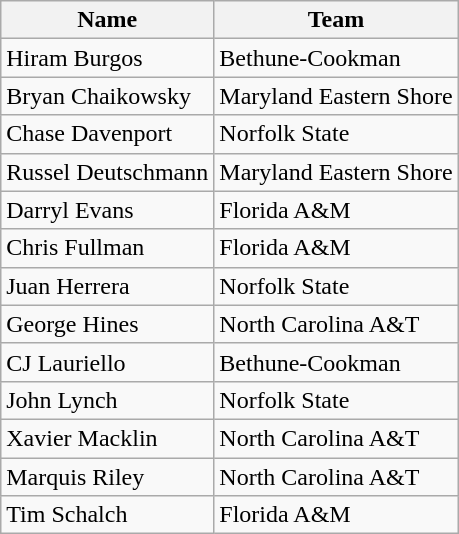<table class=wikitable>
<tr>
<th>Name</th>
<th>Team</th>
</tr>
<tr>
<td>Hiram Burgos</td>
<td>Bethune-Cookman</td>
</tr>
<tr>
<td>Bryan Chaikowsky</td>
<td>Maryland Eastern Shore</td>
</tr>
<tr>
<td>Chase Davenport</td>
<td>Norfolk State</td>
</tr>
<tr>
<td>Russel Deutschmann</td>
<td>Maryland Eastern Shore</td>
</tr>
<tr>
<td>Darryl Evans</td>
<td>Florida A&M</td>
</tr>
<tr>
<td>Chris Fullman</td>
<td>Florida A&M</td>
</tr>
<tr>
<td>Juan Herrera</td>
<td>Norfolk State</td>
</tr>
<tr>
<td>George Hines</td>
<td>North Carolina A&T</td>
</tr>
<tr>
<td>CJ Lauriello</td>
<td>Bethune-Cookman</td>
</tr>
<tr>
<td>John Lynch</td>
<td>Norfolk State</td>
</tr>
<tr>
<td>Xavier Macklin</td>
<td>North Carolina A&T</td>
</tr>
<tr>
<td>Marquis Riley</td>
<td>North Carolina A&T</td>
</tr>
<tr>
<td>Tim Schalch</td>
<td>Florida A&M</td>
</tr>
</table>
